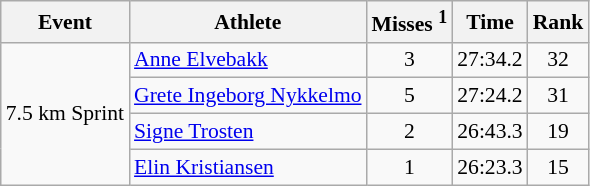<table class="wikitable" style="font-size:90%">
<tr>
<th>Event</th>
<th>Athlete</th>
<th>Misses <sup>1</sup></th>
<th>Time</th>
<th>Rank</th>
</tr>
<tr>
<td rowspan="4">7.5 km Sprint</td>
<td><a href='#'>Anne Elvebakk</a></td>
<td align="center">3</td>
<td align="center">27:34.2</td>
<td align="center">32</td>
</tr>
<tr>
<td><a href='#'>Grete Ingeborg Nykkelmo</a></td>
<td align="center">5</td>
<td align="center">27:24.2</td>
<td align="center">31</td>
</tr>
<tr>
<td><a href='#'>Signe Trosten</a></td>
<td align="center">2</td>
<td align="center">26:43.3</td>
<td align="center">19</td>
</tr>
<tr>
<td><a href='#'>Elin Kristiansen</a></td>
<td align="center">1</td>
<td align="center">26:23.3</td>
<td align="center">15</td>
</tr>
</table>
